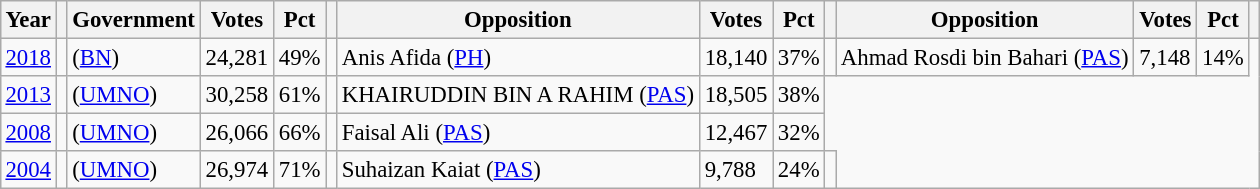<table class="wikitable" style="margin:0.5em ; font-size:95%">
<tr>
<th>Year</th>
<th></th>
<th>Government</th>
<th>Votes</th>
<th>Pct</th>
<th></th>
<th>Opposition</th>
<th>Votes</th>
<th>Pct</th>
<th></th>
<th>Opposition</th>
<th>Votes</th>
<th>Pct</th>
<th></th>
</tr>
<tr>
<td><a href='#'>2018</a></td>
<td></td>
<td> (<a href='#'>BN</a>)</td>
<td>24,281</td>
<td>49%</td>
<td></td>
<td>Anis Afida (<a href='#'>PH</a>)</td>
<td>18,140</td>
<td>37%</td>
<td></td>
<td>Ahmad Rosdi bin Bahari (<a href='#'>PAS</a>)</td>
<td>7,148</td>
<td>14%</td>
</tr>
<tr>
<td><a href='#'>2013</a></td>
<td></td>
<td> (<a href='#'>UMNO</a>)</td>
<td>30,258</td>
<td>61%</td>
<td></td>
<td>KHAIRUDDIN BIN A RAHIM (<a href='#'>PAS</a>)</td>
<td>18,505</td>
<td>38%</td>
</tr>
<tr>
<td><a href='#'>2008</a></td>
<td></td>
<td> (<a href='#'>UMNO</a>)</td>
<td>26,066</td>
<td>66%</td>
<td></td>
<td>Faisal Ali (<a href='#'>PAS</a>)</td>
<td>12,467</td>
<td>32%</td>
</tr>
<tr>
<td><a href='#'>2004</a></td>
<td></td>
<td> (<a href='#'>UMNO</a>)</td>
<td>26,974</td>
<td>71%</td>
<td></td>
<td>Suhaizan Kaiat (<a href='#'>PAS</a>)</td>
<td>9,788</td>
<td>24%</td>
<td></td>
</tr>
</table>
